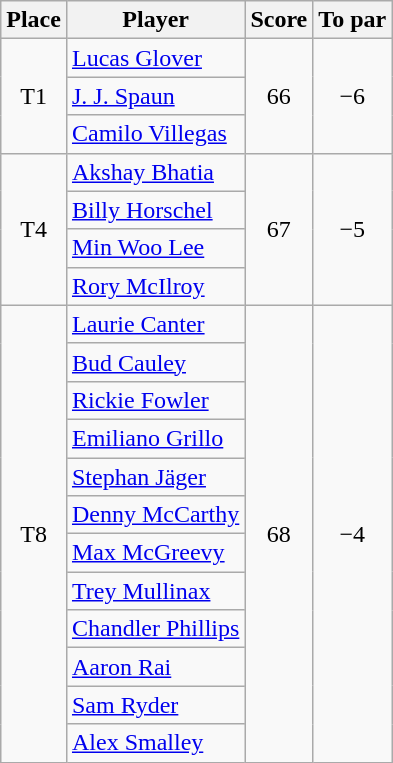<table class="wikitable">
<tr>
<th>Place</th>
<th>Player</th>
<th>Score</th>
<th>To par</th>
</tr>
<tr>
<td rowspan=3 align=center>T1</td>
<td> <a href='#'>Lucas Glover</a></td>
<td rowspan=3 align=center>66</td>
<td rowspan=3 align=center>−6</td>
</tr>
<tr>
<td> <a href='#'>J. J. Spaun</a></td>
</tr>
<tr>
<td> <a href='#'>Camilo Villegas</a></td>
</tr>
<tr>
<td rowspan=4 align=center>T4</td>
<td> <a href='#'>Akshay Bhatia</a></td>
<td rowspan=4 align=center>67</td>
<td rowspan=4 align=center>−5</td>
</tr>
<tr>
<td> <a href='#'>Billy Horschel</a></td>
</tr>
<tr>
<td> <a href='#'>Min Woo Lee</a></td>
</tr>
<tr>
<td> <a href='#'>Rory McIlroy</a></td>
</tr>
<tr>
<td rowspan=12 align=center>T8</td>
<td> <a href='#'>Laurie Canter</a></td>
<td rowspan=12 align=center>68</td>
<td rowspan=12 align=center>−4</td>
</tr>
<tr>
<td> <a href='#'>Bud Cauley</a></td>
</tr>
<tr>
<td> <a href='#'>Rickie Fowler</a></td>
</tr>
<tr>
<td> <a href='#'>Emiliano Grillo</a></td>
</tr>
<tr>
<td> <a href='#'>Stephan Jäger</a></td>
</tr>
<tr>
<td> <a href='#'>Denny McCarthy</a></td>
</tr>
<tr>
<td> <a href='#'>Max McGreevy</a></td>
</tr>
<tr>
<td> <a href='#'>Trey Mullinax</a></td>
</tr>
<tr>
<td> <a href='#'>Chandler Phillips</a></td>
</tr>
<tr>
<td> <a href='#'>Aaron Rai</a></td>
</tr>
<tr>
<td> <a href='#'>Sam Ryder</a></td>
</tr>
<tr>
<td> <a href='#'>Alex Smalley</a></td>
</tr>
</table>
